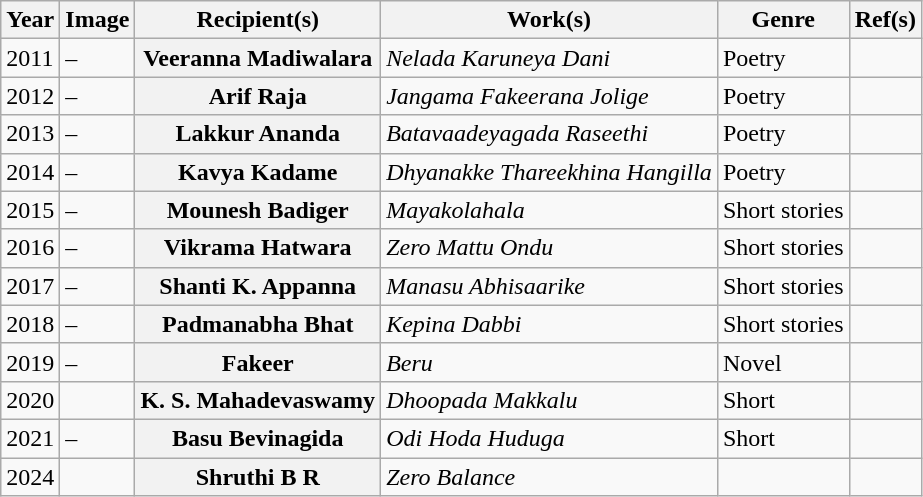<table class="wikitable plainrowheaders sortable">
<tr>
<th scope="col">Year</th>
<th scope="col">Image</th>
<th scope="col">Recipient(s)</th>
<th scope="col">Work(s)</th>
<th scope="col">Genre</th>
<th scope="col">Ref(s)</th>
</tr>
<tr>
<td>2011</td>
<td>–</td>
<th>Veeranna Madiwalara</th>
<td><em>Nelada Karuneya Dani</em></td>
<td>Poetry</td>
<td></td>
</tr>
<tr>
<td>2012</td>
<td>–</td>
<th>Arif Raja</th>
<td><em>Jangama Fakeerana Jolige</em></td>
<td>Poetry</td>
<td></td>
</tr>
<tr>
<td>2013</td>
<td>–</td>
<th>Lakkur Ananda</th>
<td><em>Batavaadeyagada Raseethi</em></td>
<td>Poetry</td>
<td></td>
</tr>
<tr>
<td>2014</td>
<td>–</td>
<th>Kavya Kadame</th>
<td><em>Dhyanakke Thareekhina Hangilla</em></td>
<td>Poetry</td>
<td></td>
</tr>
<tr>
<td>2015</td>
<td>–</td>
<th>Mounesh Badiger</th>
<td><em>Mayakolahala</em></td>
<td>Short stories</td>
<td></td>
</tr>
<tr>
<td>2016</td>
<td>–</td>
<th>Vikrama Hatwara</th>
<td><em>Zero Mattu Ondu</em></td>
<td>Short stories</td>
<td></td>
</tr>
<tr>
<td>2017</td>
<td>–</td>
<th>Shanti K. Appanna</th>
<td><em>Manasu Abhisaarike</em></td>
<td>Short stories</td>
<td></td>
</tr>
<tr>
<td>2018</td>
<td>–</td>
<th>Padmanabha Bhat</th>
<td><em>Kepina Dabbi</em></td>
<td>Short stories</td>
<td></td>
</tr>
<tr>
<td>2019</td>
<td>–</td>
<th>Fakeer<br></th>
<td><em>Beru</em></td>
<td>Novel</td>
<td></td>
</tr>
<tr>
<td>2020</td>
<td></td>
<th>K. S. Mahadevaswamy<br></th>
<td><em>Dhoopada Makkalu</em></td>
<td>Short</td>
<td></td>
</tr>
<tr>
<td>2021</td>
<td>–</td>
<th>Basu Bevinagida</th>
<td><em>Odi Hoda Huduga</em></td>
<td>Short</td>
<td></td>
</tr>
<tr>
<td>2024</td>
<td></td>
<th>Shruthi B R</th>
<td><em>Zero Balance</em></td>
<td></td>
</tr>
</table>
